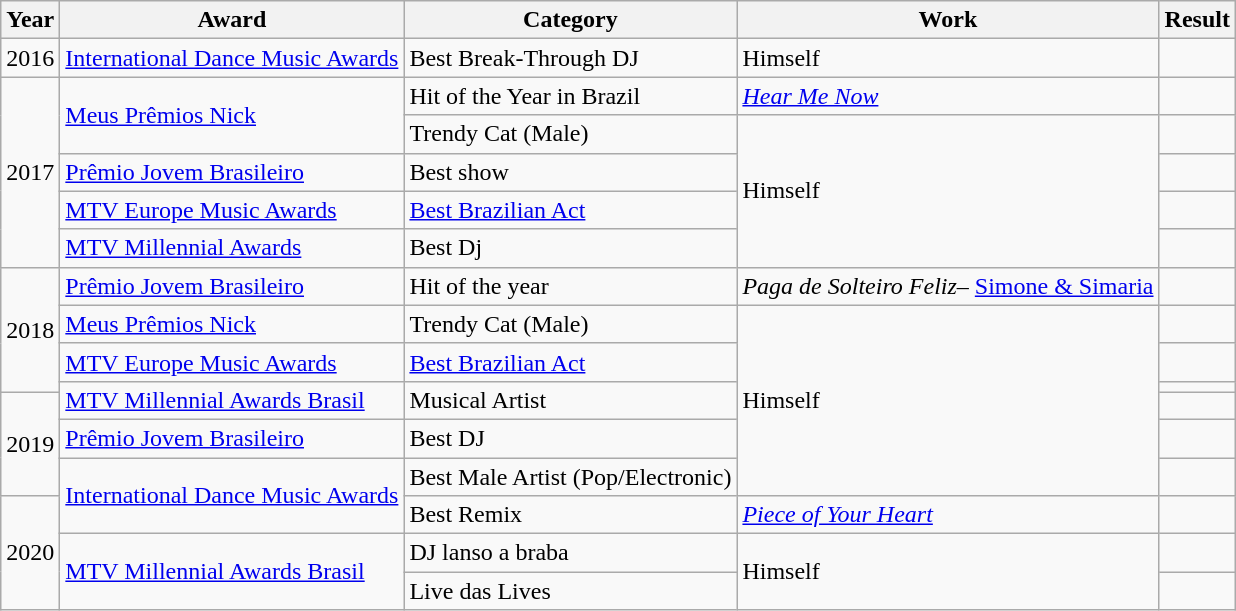<table class="wikitable">
<tr>
<th>Year</th>
<th>Award</th>
<th>Category</th>
<th>Work</th>
<th>Result</th>
</tr>
<tr>
<td>2016</td>
<td><a href='#'>International Dance Music Awards</a></td>
<td>Best Break-Through DJ</td>
<td>Himself</td>
<td></td>
</tr>
<tr>
<td rowspan="5">2017</td>
<td rowspan="2"><a href='#'>Meus Prêmios Nick</a></td>
<td>Hit of the Year in Brazil</td>
<td><em><a href='#'>Hear Me Now</a></em></td>
<td></td>
</tr>
<tr>
<td>Trendy Cat (Male)</td>
<td rowspan="4">Himself</td>
<td></td>
</tr>
<tr>
<td><a href='#'>Prêmio Jovem Brasileiro</a></td>
<td>Best show</td>
<td></td>
</tr>
<tr>
<td><a href='#'>MTV Europe Music Awards</a></td>
<td><a href='#'>Best Brazilian Act</a></td>
<td></td>
</tr>
<tr>
<td><a href='#'>MTV Millennial Awards</a></td>
<td>Best Dj</td>
<td></td>
</tr>
<tr>
<td rowspan="4">2018</td>
<td><a href='#'>Prêmio Jovem Brasileiro</a></td>
<td>Hit of the year</td>
<td><em>Paga de Solteiro Feliz</em>– <a href='#'>Simone & Simaria</a></td>
<td></td>
</tr>
<tr>
<td><a href='#'>Meus Prêmios Nick</a></td>
<td>Trendy Cat (Male)</td>
<td rowspan="6">Himself</td>
<td></td>
</tr>
<tr>
<td><a href='#'>MTV Europe Music Awards</a></td>
<td><a href='#'>Best Brazilian Act</a></td>
<td></td>
</tr>
<tr>
<td rowspan="2"><a href='#'>MTV Millennial Awards Brasil</a></td>
<td rowspan="2">Musical Artist</td>
<td></td>
</tr>
<tr>
<td rowspan="3">2019</td>
<td></td>
</tr>
<tr>
<td><a href='#'>Prêmio Jovem Brasileiro</a></td>
<td>Best DJ</td>
<td></td>
</tr>
<tr>
<td rowspan="2"><a href='#'>International Dance Music Awards</a></td>
<td>Best Male Artist (Pop/Electronic)</td>
<td></td>
</tr>
<tr>
<td rowspan="3">2020</td>
<td>Best Remix</td>
<td><em><a href='#'>Piece of Your Heart</a></em></td>
<td></td>
</tr>
<tr>
<td rowspan="2"><a href='#'>MTV Millennial Awards Brasil</a></td>
<td>DJ lanso a braba</td>
<td rowspan="2">Himself</td>
<td></td>
</tr>
<tr>
<td>Live das Lives</td>
<td></td>
</tr>
</table>
